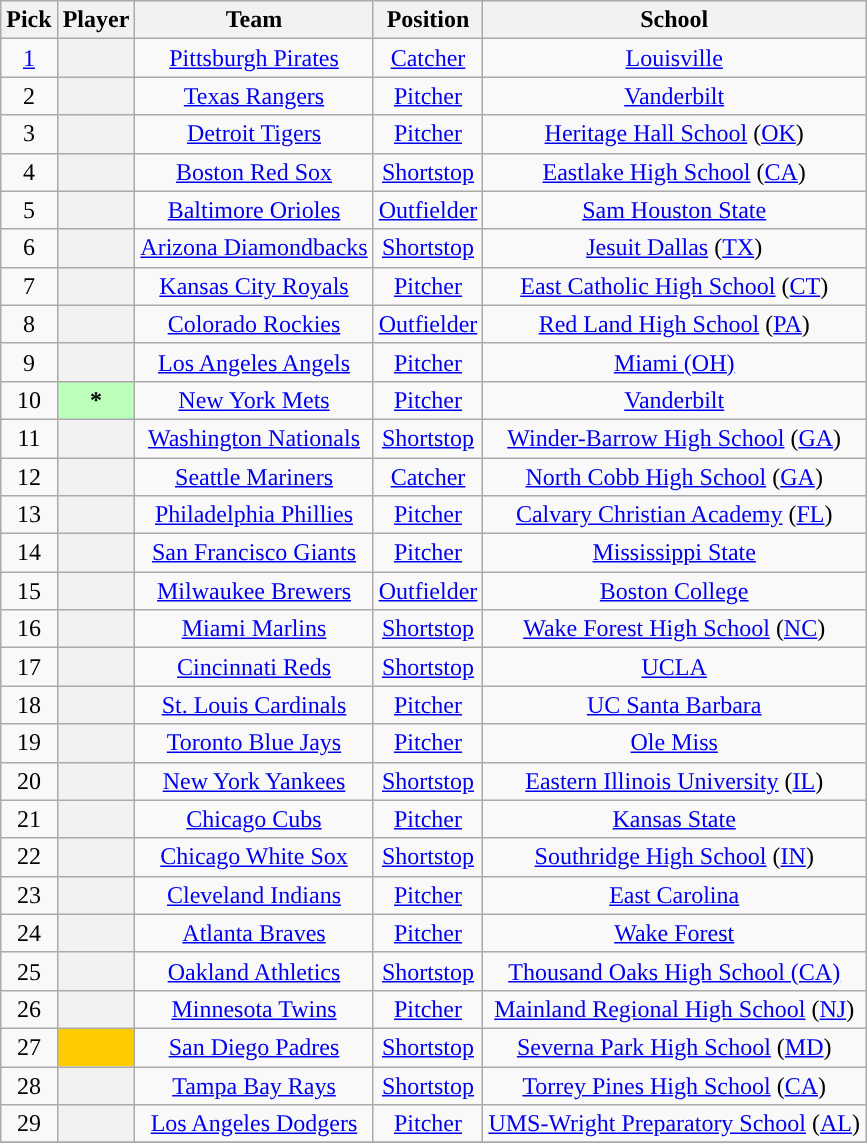<table class="wikitable sortable plainrowheaders" style="text-align:center; width=74%">
<tr>
<th scope="col">Pick</th>
<th scope="col">Player</th>
<th scope="col">Team</th>
<th scope="col">Position</th>
<th scope="col">School</th>
</tr>
<tr>
<td><a href='#'>1</a></td>
<th scope="row" style="text-align:center"></th>
<td><a href='#'>Pittsburgh Pirates</a></td>
<td><a href='#'>Catcher</a></td>
<td><a href='#'>Louisville</a></td>
</tr>
<tr>
<td>2</td>
<th scope="row" style="text-align:center"></th>
<td><a href='#'>Texas Rangers</a></td>
<td><a href='#'>Pitcher</a></td>
<td><a href='#'>Vanderbilt</a></td>
</tr>
<tr>
<td>3</td>
<th scope="row" style="text-align:center"></th>
<td><a href='#'>Detroit Tigers</a></td>
<td><a href='#'>Pitcher</a></td>
<td><a href='#'>Heritage Hall School</a> (<a href='#'>OK</a>)</td>
</tr>
<tr>
<td>4</td>
<th scope="row" style="text-align:center"></th>
<td><a href='#'>Boston Red Sox</a></td>
<td><a href='#'>Shortstop</a></td>
<td><a href='#'>Eastlake High School</a> (<a href='#'>CA</a>)</td>
</tr>
<tr>
<td>5</td>
<th scope="row" style="text-align:center"></th>
<td><a href='#'>Baltimore Orioles</a></td>
<td><a href='#'>Outfielder</a></td>
<td><a href='#'>Sam Houston State</a></td>
</tr>
<tr>
<td>6</td>
<th scope="row" style="text-align:center"></th>
<td><a href='#'>Arizona Diamondbacks</a></td>
<td><a href='#'>Shortstop</a></td>
<td><a href='#'>Jesuit Dallas</a> (<a href='#'>TX</a>)</td>
</tr>
<tr>
<td>7</td>
<th scope="row" style="text-align:center"></th>
<td><a href='#'>Kansas City Royals</a></td>
<td><a href='#'>Pitcher</a></td>
<td><a href='#'>East Catholic High School</a> (<a href='#'>CT</a>)</td>
</tr>
<tr>
<td>8</td>
<th scope="row" style="text-align:center"></th>
<td><a href='#'>Colorado Rockies</a></td>
<td><a href='#'>Outfielder</a></td>
<td><a href='#'>Red Land High School</a> (<a href='#'>PA</a>)</td>
</tr>
<tr>
<td>9</td>
<th scope="row" style="text-align:center"></th>
<td><a href='#'>Los Angeles Angels</a></td>
<td><a href='#'>Pitcher</a></td>
<td><a href='#'>Miami (OH)</a></td>
</tr>
<tr>
<td>10</td>
<th scope="row" style="text-align:center; background:#bfb;”">*</th>
<td><a href='#'>New York Mets</a></td>
<td><a href='#'>Pitcher</a></td>
<td><a href='#'>Vanderbilt</a></td>
</tr>
<tr>
<td>11</td>
<th scope="row" style="text-align:center"></th>
<td><a href='#'>Washington Nationals</a></td>
<td><a href='#'>Shortstop</a></td>
<td><a href='#'>Winder-Barrow High School</a> (<a href='#'>GA</a>)</td>
</tr>
<tr>
<td>12</td>
<th scope="row" style="text-align:center"></th>
<td><a href='#'>Seattle Mariners</a></td>
<td><a href='#'>Catcher</a></td>
<td><a href='#'>North Cobb High School</a> (<a href='#'>GA</a>)</td>
</tr>
<tr>
<td>13</td>
<th scope="row" style="text-align:center"></th>
<td><a href='#'>Philadelphia Phillies</a></td>
<td><a href='#'>Pitcher</a></td>
<td><a href='#'>Calvary Christian Academy</a> (<a href='#'>FL</a>)</td>
</tr>
<tr>
<td>14</td>
<th scope="row" style="text-align:center"></th>
<td><a href='#'>San Francisco Giants</a></td>
<td><a href='#'>Pitcher</a></td>
<td><a href='#'>Mississippi State</a></td>
</tr>
<tr>
<td>15</td>
<th scope="row" style="text-align:center"></th>
<td><a href='#'>Milwaukee Brewers</a></td>
<td><a href='#'>Outfielder</a></td>
<td><a href='#'>Boston College</a></td>
</tr>
<tr>
<td>16</td>
<th scope="row" style="text-align:center"></th>
<td><a href='#'>Miami Marlins</a></td>
<td><a href='#'>Shortstop</a></td>
<td><a href='#'>Wake Forest High School</a> (<a href='#'>NC</a>)</td>
</tr>
<tr>
<td>17</td>
<th scope="row" style="text-align:center"></th>
<td><a href='#'>Cincinnati Reds</a></td>
<td><a href='#'>Shortstop</a></td>
<td><a href='#'>UCLA</a></td>
</tr>
<tr>
<td>18</td>
<th scope="row" style="text-align:center"></th>
<td><a href='#'>St. Louis Cardinals</a></td>
<td><a href='#'>Pitcher</a></td>
<td><a href='#'>UC Santa Barbara</a></td>
</tr>
<tr>
<td>19</td>
<th scope="row" style="text-align:center"></th>
<td><a href='#'>Toronto Blue Jays</a></td>
<td><a href='#'>Pitcher</a></td>
<td><a href='#'>Ole Miss</a></td>
</tr>
<tr>
<td>20</td>
<th scope="row" style="text-align:center"></th>
<td><a href='#'>New York Yankees</a></td>
<td><a href='#'>Shortstop</a></td>
<td><a href='#'>Eastern Illinois University</a> (<a href='#'>IL</a>)</td>
</tr>
<tr>
<td>21</td>
<th scope="row" style="text-align:center"></th>
<td><a href='#'>Chicago Cubs</a></td>
<td><a href='#'>Pitcher</a></td>
<td><a href='#'>Kansas State</a></td>
</tr>
<tr>
<td>22</td>
<th scope="row" style="text-align:center"></th>
<td><a href='#'>Chicago White Sox</a></td>
<td><a href='#'>Shortstop</a></td>
<td><a href='#'>Southridge High School</a> (<a href='#'>IN</a>)</td>
</tr>
<tr>
<td>23</td>
<th scope="row" style="text-align:center"></th>
<td><a href='#'>Cleveland Indians</a></td>
<td><a href='#'>Pitcher</a></td>
<td><a href='#'>East Carolina</a></td>
</tr>
<tr>
<td>24</td>
<th scope="row" style="text-align:center"></th>
<td><a href='#'>Atlanta Braves</a></td>
<td><a href='#'>Pitcher</a></td>
<td><a href='#'>Wake Forest</a></td>
</tr>
<tr>
<td>25</td>
<th scope="row" style="text-align:center"></th>
<td><a href='#'>Oakland Athletics</a></td>
<td><a href='#'>Shortstop</a></td>
<td><a href='#'>Thousand Oaks High School (CA)</a></td>
</tr>
<tr>
<td>26</td>
<th scope="row" style="text-align:center"></th>
<td><a href='#'>Minnesota Twins</a></td>
<td><a href='#'>Pitcher</a></td>
<td><a href='#'>Mainland Regional High School</a> (<a href='#'>NJ</a>)</td>
</tr>
<tr>
<td>27</td>
<th scope="row" style="text-align:center; background-color:#FFCC00"></th>
<td><a href='#'>San Diego Padres</a></td>
<td><a href='#'>Shortstop</a></td>
<td><a href='#'>Severna Park High School</a> (<a href='#'>MD</a>)</td>
</tr>
<tr>
<td>28</td>
<th scope="row" style="text-align:center"></th>
<td><a href='#'>Tampa Bay Rays</a></td>
<td><a href='#'>Shortstop</a></td>
<td><a href='#'>Torrey Pines High School</a> (<a href='#'>CA</a>)</td>
</tr>
<tr>
<td>29</td>
<th scope="row" style="text-align:center"></th>
<td><a href='#'>Los Angeles Dodgers</a></td>
<td><a href='#'>Pitcher</a></td>
<td><a href='#'>UMS-Wright Preparatory School</a> (<a href='#'>AL</a>)</td>
</tr>
<tr>
</tr>
</table>
